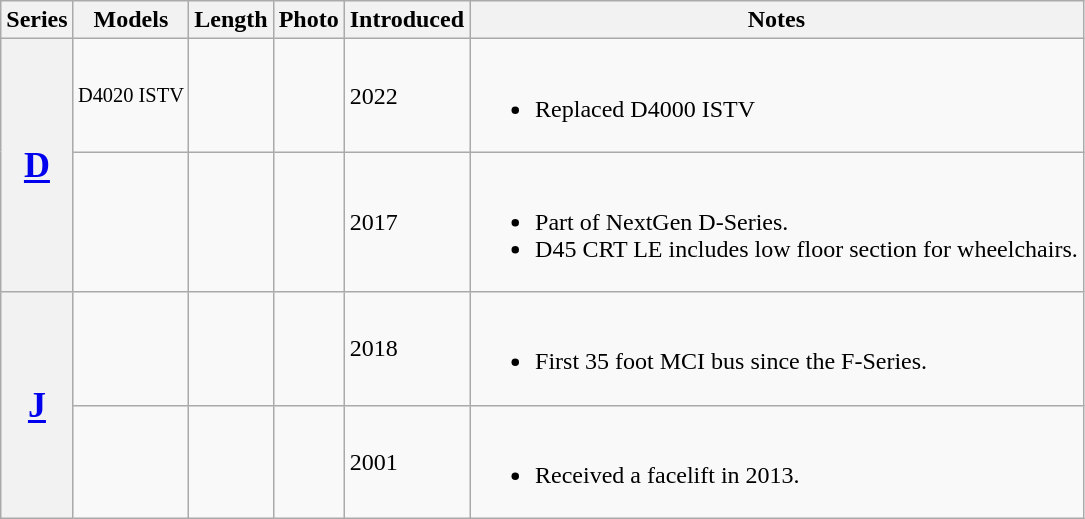<table class="wikitable">
<tr>
<th>Series</th>
<th>Models</th>
<th>Length</th>
<th>Photo</th>
<th>Introduced</th>
<th>Notes</th>
</tr>
<tr>
<th rowspan="2" style="font-size:150%;"><a href='#'>D</a></th>
<td style="font-size:85%;">D4020 ISTV</td>
<td></td>
<td></td>
<td>2022</td>
<td><br><ul><li>Replaced D4000 ISTV</li></ul></td>
</tr>
<tr>
<td style="font-size:85%;"></td>
<td></td>
<td><br></td>
<td>2017</td>
<td><br><ul><li>Part of NextGen D-Series.</li><li>D45 CRT LE includes low floor section for wheelchairs.</li></ul></td>
</tr>
<tr>
<th rowspan=2 style="font-size:150%;"><a href='#'>J</a></th>
<td style="font-size:85%;"></td>
<td></td>
<td></td>
<td>2018</td>
<td><br><ul><li>First 35 foot MCI bus since the F-Series.</li></ul></td>
</tr>
<tr>
<td style="font-size:85%;"></td>
<td></td>
<td><br></td>
<td>2001</td>
<td><br><ul><li>Received a facelift in 2013.</li></ul></td>
</tr>
</table>
